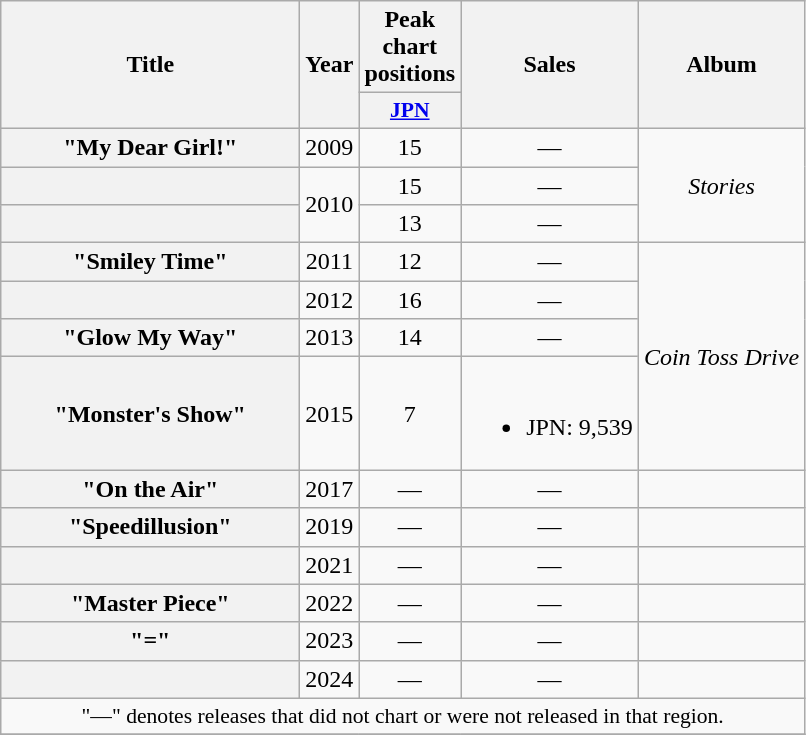<table class="wikitable plainrowheaders" style="text-align:center;">
<tr>
<th scope="col" rowspan="2" style="width:12em;">Title</th>
<th scope="col" rowspan="2">Year</th>
<th scope="col" colspan="1">Peak chart positions</th>
<th scope="col" rowspan="2">Sales<br></th>
<th scope="col" rowspan="2">Album</th>
</tr>
<tr>
<th scope="col" style="width:3em;font-size:90%;"><a href='#'>JPN</a><br></th>
</tr>
<tr>
<th scope="row">"My Dear Girl!"</th>
<td>2009</td>
<td>15</td>
<td>—</td>
<td rowspan="3"><em>Stories</em></td>
</tr>
<tr>
<th scope="row"></th>
<td rowspan="2">2010</td>
<td>15</td>
<td>—</td>
</tr>
<tr>
<th scope="row"></th>
<td>13</td>
<td>—</td>
</tr>
<tr>
<th scope="row">"Smiley Time"</th>
<td>2011</td>
<td>12</td>
<td>—</td>
<td rowspan="4"><em>Coin Toss Drive</em></td>
</tr>
<tr>
<th scope="row"></th>
<td>2012</td>
<td>16</td>
<td>—</td>
</tr>
<tr>
<th scope="row">"Glow My Way"</th>
<td>2013</td>
<td>14</td>
<td>—</td>
</tr>
<tr>
<th scope="row">"Monster's Show"</th>
<td>2015</td>
<td>7</td>
<td><br><ul><li>JPN: 9,539</li></ul></td>
</tr>
<tr>
<th scope="row">"On the Air"</th>
<td>2017</td>
<td>—</td>
<td>—</td>
<td></td>
</tr>
<tr>
<th scope="row">"Speedillusion"</th>
<td>2019</td>
<td>—</td>
<td>—</td>
<td></td>
</tr>
<tr>
<th scope="row"></th>
<td>2021</td>
<td>—</td>
<td>—</td>
<td></td>
</tr>
<tr>
<th scope="row">"Master Piece"</th>
<td>2022</td>
<td>—</td>
<td>—</td>
<td></td>
</tr>
<tr>
<th scope="row">"="</th>
<td>2023</td>
<td>—</td>
<td>—</td>
<td></td>
</tr>
<tr>
<th scope="row"></th>
<td>2024</td>
<td>—</td>
<td>—</td>
<td></td>
</tr>
<tr>
<td colspan="5" style="font-size:90%;">"—" denotes releases that did not chart or were not released in that region.</td>
</tr>
<tr>
</tr>
</table>
